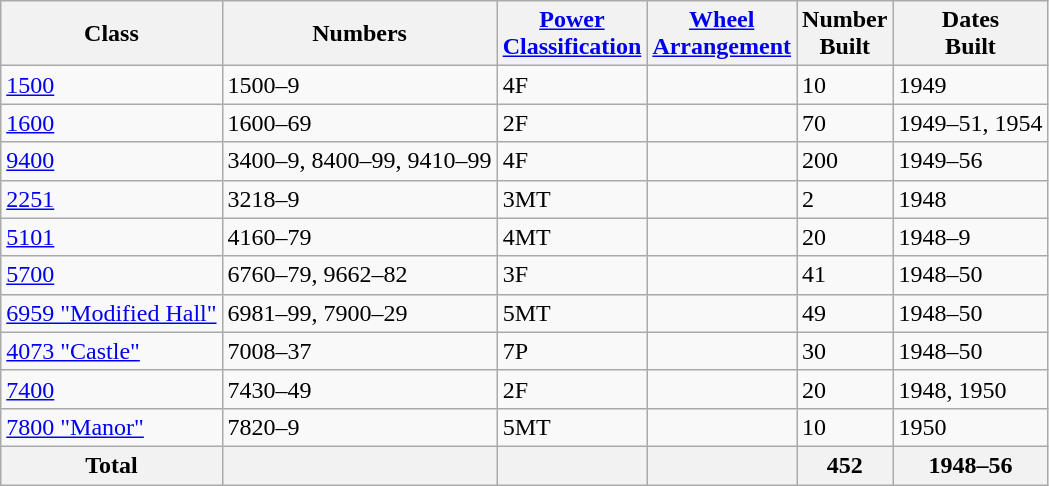<table class="wikitable sortable">
<tr>
<th>Class</th>
<th>Numbers</th>
<th><a href='#'>Power<br>Classification</a></th>
<th><a href='#'>Wheel<br>Arrangement</a></th>
<th>Number<br>Built</th>
<th>Dates<br>Built</th>
</tr>
<tr>
<td><a href='#'>1500</a></td>
<td>1500–9</td>
<td>4F</td>
<td></td>
<td>10</td>
<td>1949</td>
</tr>
<tr>
<td><a href='#'>1600</a></td>
<td>1600–69</td>
<td>2F</td>
<td></td>
<td>70</td>
<td>1949–51, 1954</td>
</tr>
<tr>
<td><a href='#'>9400</a></td>
<td>3400–9, 8400–99, 9410–99</td>
<td>4F</td>
<td></td>
<td>200</td>
<td>1949–56</td>
</tr>
<tr>
<td><a href='#'>2251</a></td>
<td>3218–9</td>
<td>3MT</td>
<td></td>
<td>2</td>
<td>1948</td>
</tr>
<tr>
<td><a href='#'>5101</a></td>
<td>4160–79</td>
<td>4MT</td>
<td></td>
<td>20</td>
<td>1948–9</td>
</tr>
<tr>
<td><a href='#'>5700</a></td>
<td>6760–79, 9662–82</td>
<td>3F</td>
<td></td>
<td>41</td>
<td>1948–50</td>
</tr>
<tr>
<td><a href='#'>6959 "Modified Hall"</a></td>
<td>6981–99, 7900–29</td>
<td>5MT</td>
<td></td>
<td>49</td>
<td>1948–50</td>
</tr>
<tr>
<td><a href='#'>4073 "Castle"</a></td>
<td>7008–37</td>
<td>7P</td>
<td></td>
<td>30</td>
<td>1948–50</td>
</tr>
<tr>
<td><a href='#'>7400</a></td>
<td>7430–49</td>
<td>2F</td>
<td></td>
<td>20</td>
<td>1948, 1950</td>
</tr>
<tr>
<td><a href='#'>7800 "Manor"</a></td>
<td>7820–9</td>
<td>5MT</td>
<td></td>
<td>10</td>
<td>1950</td>
</tr>
<tr class="sortbottom">
<th>Total</th>
<th></th>
<th></th>
<th></th>
<th>452</th>
<th>1948–56</th>
</tr>
</table>
